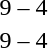<table style="text-align:center">
<tr>
<th width=200></th>
<th width=100></th>
<th width=200></th>
</tr>
<tr>
<td align=right><strong></strong></td>
<td>9 – 4</td>
<td align=left></td>
</tr>
<tr>
<td align=right><strong></strong></td>
<td>9 – 4</td>
<td align=left></td>
</tr>
</table>
